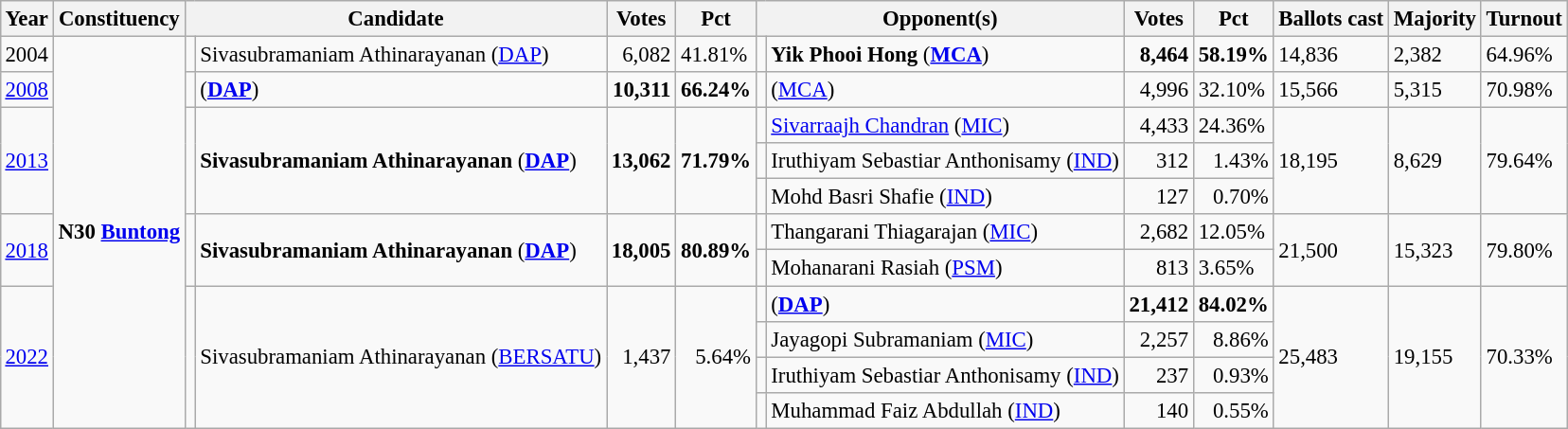<table class="wikitable" style="margin:0.5em ; font-size:95%">
<tr>
<th>Year</th>
<th>Constituency</th>
<th colspan="2">Candidate</th>
<th>Votes</th>
<th>Pct</th>
<th colspan="2">Opponent(s)</th>
<th>Votes</th>
<th>Pct</th>
<th>Ballots cast</th>
<th>Majority</th>
<th>Turnout</th>
</tr>
<tr>
<td>2004</td>
<td rowspan=11><strong>N30 <a href='#'>Buntong</a></strong></td>
<td></td>
<td>Sivasubramaniam Athinarayanan (<a href='#'>DAP</a>)</td>
<td align=right>6,082</td>
<td>41.81%</td>
<td></td>
<td><strong>Yik Phooi Hong</strong> (<a href='#'><strong>MCA</strong></a>)</td>
<td align=right><strong>8,464</strong></td>
<td><strong>58.19%</strong></td>
<td>14,836</td>
<td>2,382</td>
<td>64.96%</td>
</tr>
<tr>
<td><a href='#'>2008</a></td>
<td></td>
<td> (<a href='#'><strong>DAP</strong></a>)</td>
<td align="right"><strong>10,311</strong></td>
<td><strong>66.24%</strong></td>
<td></td>
<td> (<a href='#'>MCA</a>)</td>
<td align="right">4,996</td>
<td>32.10%</td>
<td>15,566</td>
<td>5,315</td>
<td>70.98%</td>
</tr>
<tr>
<td rowspan="3"><a href='#'>2013</a></td>
<td rowspan="3" ></td>
<td rowspan="3"><strong>Sivasubramaniam Athinarayanan</strong> (<a href='#'><strong>DAP</strong></a>)</td>
<td rowspan="3" align="right"><strong>13,062</strong></td>
<td rowspan="3"><strong>71.79%</strong></td>
<td></td>
<td><a href='#'>Sivarraajh Chandran</a> (<a href='#'>MIC</a>)</td>
<td align="right">4,433</td>
<td>24.36%</td>
<td rowspan="3">18,195</td>
<td rowspan="3">8,629</td>
<td rowspan="3">79.64%</td>
</tr>
<tr>
<td></td>
<td>Iruthiyam Sebastiar Anthonisamy (<a href='#'>IND</a>)</td>
<td align="right">312</td>
<td align="right">1.43%</td>
</tr>
<tr>
<td></td>
<td>Mohd Basri Shafie (<a href='#'>IND</a>)</td>
<td align="right">127</td>
<td align="right">0.70%</td>
</tr>
<tr>
<td rowspan="2"><a href='#'>2018</a></td>
<td rowspan="2" ></td>
<td rowspan="2"><strong>Sivasubramaniam Athinarayanan</strong> (<a href='#'><strong>DAP</strong></a>)</td>
<td rowspan="2" align="right"><strong>18,005</strong></td>
<td rowspan="2"><strong>80.89%</strong></td>
<td></td>
<td>Thangarani Thiagarajan (<a href='#'>MIC</a>)</td>
<td align="right">2,682</td>
<td>12.05%</td>
<td rowspan="2">21,500</td>
<td rowspan="2">15,323</td>
<td rowspan="2">79.80%</td>
</tr>
<tr>
<td bgcolor=></td>
<td>Mohanarani Rasiah (<a href='#'>PSM</a>)</td>
<td align="right">813</td>
<td>3.65%</td>
</tr>
<tr>
<td rowspan="4"><a href='#'>2022</a></td>
<td rowspan="4" bgcolor=></td>
<td rowspan="4">Sivasubramaniam Athinarayanan (<a href='#'>BERSATU</a>)</td>
<td rowspan="4" align="right">1,437</td>
<td rowspan="4" align="right">5.64%</td>
<td></td>
<td> (<a href='#'><strong>DAP</strong></a>)</td>
<td align="right"><strong>21,412</strong></td>
<td><strong>84.02%</strong></td>
<td rowspan="4">25,483</td>
<td rowspan="4">19,155</td>
<td rowspan="4">70.33%</td>
</tr>
<tr>
<td></td>
<td>Jayagopi Subramaniam (<a href='#'>MIC</a>)</td>
<td align="right">2,257</td>
<td align="right">8.86%</td>
</tr>
<tr>
<td></td>
<td>Iruthiyam Sebastiar Anthonisamy (<a href='#'>IND</a>)</td>
<td align="right">237</td>
<td align="right">0.93%</td>
</tr>
<tr>
<td></td>
<td>Muhammad Faiz Abdullah (<a href='#'>IND</a>)</td>
<td align="right">140</td>
<td align="right">0.55%</td>
</tr>
</table>
